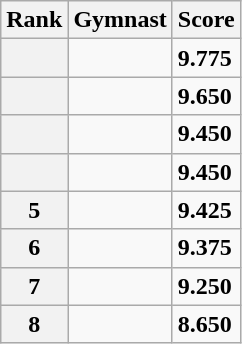<table class="wikitable sortable">
<tr>
<th scope="col">Rank</th>
<th scope="col">Gymnast</th>
<th scope="col">Score</th>
</tr>
<tr>
<th scope="row"></th>
<td></td>
<td><strong>9.775</strong></td>
</tr>
<tr>
<th scope="row"></th>
<td></td>
<td><strong>9.650</strong></td>
</tr>
<tr>
<th scope="row"></th>
<td></td>
<td><strong>9.450</strong></td>
</tr>
<tr>
<th scope="row"></th>
<td></td>
<td><strong>9.450</strong></td>
</tr>
<tr>
<th scope="row">5</th>
<td></td>
<td><strong>9.425</strong></td>
</tr>
<tr>
<th scope="row">6</th>
<td></td>
<td><strong>9.375</strong></td>
</tr>
<tr>
<th scope="row">7</th>
<td></td>
<td><strong>9.250</strong></td>
</tr>
<tr>
<th scope="row">8</th>
<td></td>
<td><strong>8.650</strong></td>
</tr>
</table>
